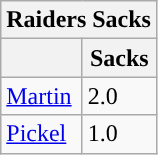<table class="wikitable">
<tr>
<th colspan="2">Raiders Sacks</th>
</tr>
<tr>
<th></th>
<th>Sacks</th>
</tr>
<tr>
<td><a href='#'>Martin</a></td>
<td>2.0</td>
</tr>
<tr>
<td><a href='#'>Pickel</a></td>
<td>1.0</td>
</tr>
</table>
